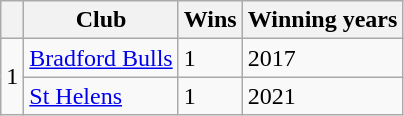<table class="wikitable" style="text-align: left;">
<tr>
<th></th>
<th>Club</th>
<th>Wins</th>
<th>Winning years</th>
</tr>
<tr>
<td rowspan="3">1</td>
<td> <a href='#'>Bradford Bulls</a></td>
<td>1</td>
<td>2017</td>
</tr>
<tr>
<td> <a href='#'>St Helens</a></td>
<td>1</td>
<td>2021</td>
</tr>
</table>
